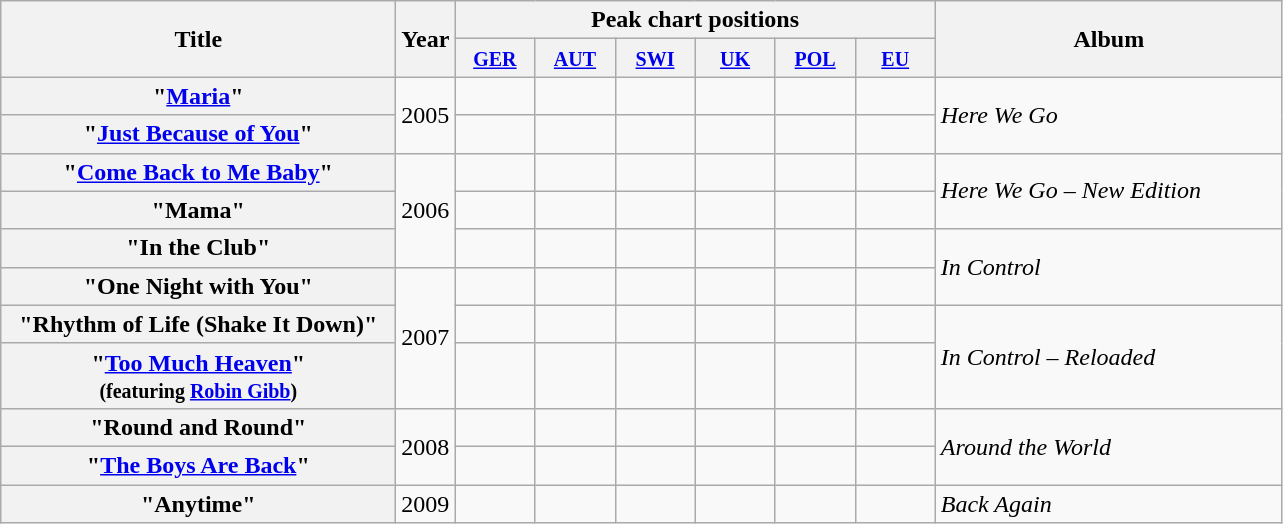<table class="wikitable plainrowheaders" style="text-align:center;">
<tr>
<th rowspan="2" scope="col" style="width:16em;">Title</th>
<th rowspan="2" scope="col" style="width:2em;">Year</th>
<th colspan="6">Peak chart positions</th>
<th rowspan="2" scope="col" style="width:14em;">Album</th>
</tr>
<tr>
<th style="width:46px;"><small><a href='#'>GER</a></small></th>
<th style="width:46px;"><small><a href='#'>AUT</a></small></th>
<th style="width:46px;"><small><a href='#'>SWI</a></small></th>
<th style="width:46px;"><small><a href='#'>UK</a></small></th>
<th style="width:46px;"><small><a href='#'>POL</a></small></th>
<th style="width:46px;"><small><a href='#'>EU</a></small></th>
</tr>
<tr>
<th scope="row">"<a href='#'>Maria</a>"</th>
<td rowspan="2" style="text-align:left;">2005</td>
<td></td>
<td></td>
<td></td>
<td></td>
<td></td>
<td></td>
<td rowspan="2" style="text-align:left;"><em>Here We Go</em></td>
</tr>
<tr>
<th scope="row">"<a href='#'>Just Because of You</a>"</th>
<td></td>
<td></td>
<td></td>
<td></td>
<td></td>
<td></td>
</tr>
<tr>
<th scope="row">"<a href='#'>Come Back to Me Baby</a>"</th>
<td rowspan="3" style="text-align:left;">2006</td>
<td></td>
<td></td>
<td></td>
<td></td>
<td></td>
<td></td>
<td rowspan="2" style="text-align:left;"><em>Here We Go – New Edition</em></td>
</tr>
<tr>
<th scope="row">"Mama"</th>
<td></td>
<td></td>
<td></td>
<td></td>
<td></td>
<td></td>
</tr>
<tr>
<th scope="row">"In the Club"</th>
<td></td>
<td></td>
<td></td>
<td></td>
<td></td>
<td></td>
<td rowspan="2" style="text-align:left;"><em>In Control</em></td>
</tr>
<tr>
<th scope="row">"One Night with You"</th>
<td rowspan="3" style="text-align:left;">2007</td>
<td></td>
<td></td>
<td></td>
<td></td>
<td></td>
<td></td>
</tr>
<tr>
<th scope="row">"Rhythm of Life (Shake It Down)"</th>
<td></td>
<td></td>
<td></td>
<td></td>
<td></td>
<td></td>
<td rowspan="2" style="text-align:left;"><em>In Control – Reloaded</em></td>
</tr>
<tr>
<th scope="row">"<a href='#'>Too Much Heaven</a>" <br><small>(featuring <a href='#'>Robin Gibb</a>)</small></th>
<td></td>
<td></td>
<td></td>
<td></td>
<td></td>
<td></td>
</tr>
<tr>
<th scope="row">"Round and Round"</th>
<td rowspan="2" style="text-align:left;">2008</td>
<td></td>
<td></td>
<td></td>
<td></td>
<td></td>
<td></td>
<td rowspan="2" style="text-align:left;"><em>Around the World</em></td>
</tr>
<tr>
<th scope="row">"<a href='#'>The Boys Are Back</a>"</th>
<td></td>
<td></td>
<td></td>
<td></td>
<td></td>
<td></td>
</tr>
<tr>
<th scope="row">"Anytime"</th>
<td style="text-align:left;">2009</td>
<td></td>
<td></td>
<td></td>
<td></td>
<td></td>
<td></td>
<td style="text-align:left;"><em>Back Again</em></td>
</tr>
</table>
